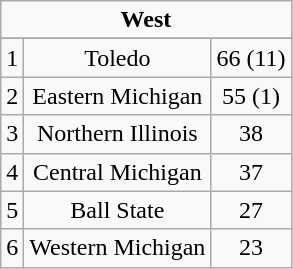<table class="wikitable" style="display: inline-table;">
<tr align="center">
<td align="center" Colspan="3"><strong>West</strong></td>
</tr>
<tr align="center">
</tr>
<tr align="center">
<td>1</td>
<td>Toledo</td>
<td>66 (11)</td>
</tr>
<tr align="center">
<td>2</td>
<td>Eastern Michigan</td>
<td>55 (1)</td>
</tr>
<tr align="center">
<td>3</td>
<td>Northern Illinois</td>
<td>38</td>
</tr>
<tr align="center">
<td>4</td>
<td>Central Michigan</td>
<td>37</td>
</tr>
<tr align="center">
<td>5</td>
<td>Ball State</td>
<td>27</td>
</tr>
<tr align="center">
<td>6</td>
<td>Western Michigan</td>
<td>23</td>
</tr>
</table>
